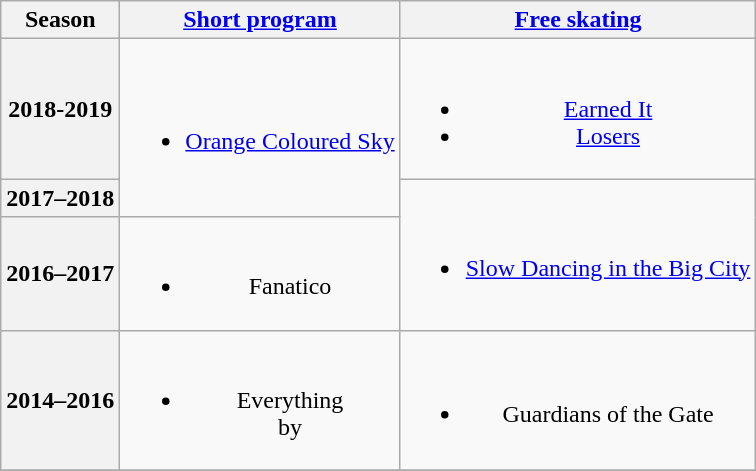<table class=wikitable style=text-align:center>
<tr>
<th>Season</th>
<th><a href='#'>Short program</a></th>
<th><a href='#'>Free skating</a></th>
</tr>
<tr>
<th>2018-2019 <br></th>
<td rowspan=2><br><ul><li><a href='#'>Orange Coloured Sky</a> <br> </li></ul></td>
<td><br><ul><li><a href='#'>Earned It</a> <br> </li><li><a href='#'>Losers</a> <br> </li></ul></td>
</tr>
<tr>
<th>2017–2018 <br></th>
<td rowspan=2><br><ul><li><a href='#'>Slow Dancing in the Big City</a> <br> </li></ul></td>
</tr>
<tr>
<th>2016–2017 <br></th>
<td><br><ul><li>Fanatico <br> </li></ul></td>
</tr>
<tr>
<th>2014–2016 <br></th>
<td><br><ul><li>Everything <br> by </li></ul></td>
<td><br><ul><li>Guardians of the Gate <br> </li></ul></td>
</tr>
<tr>
</tr>
</table>
